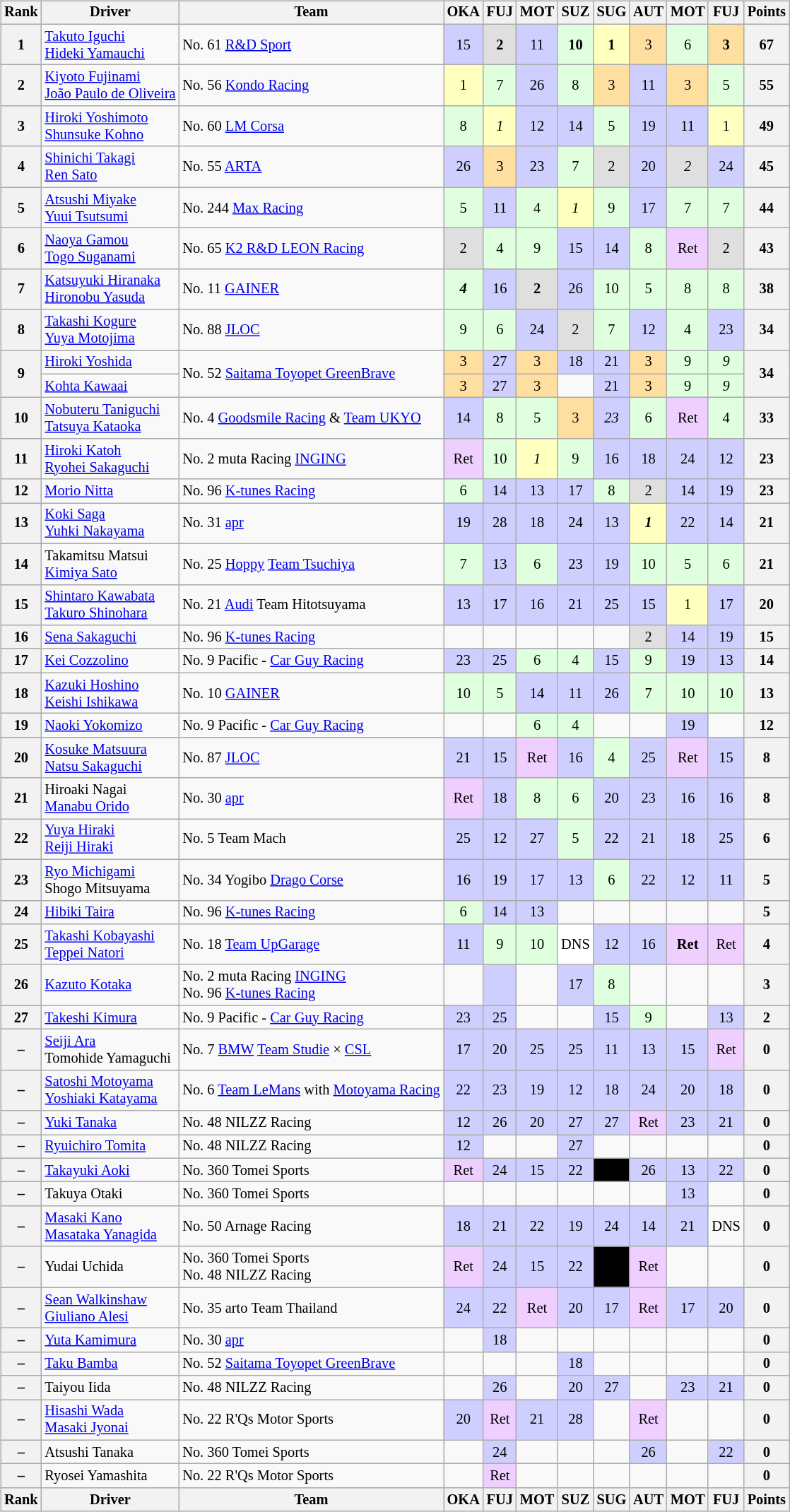<table>
<tr>
<td><br><table class="wikitable" style="font-size:85%; text-align:center">
<tr>
<th>Rank</th>
<th>Driver</th>
<th>Team</th>
<th>OKA<br></th>
<th>FUJ<br></th>
<th>MOT<br></th>
<th>SUZ<br></th>
<th>SUG<br></th>
<th>AUT<br></th>
<th>MOT<br></th>
<th>FUJ<br></th>
<th>Points</th>
</tr>
<tr>
<th>1</th>
<td align="left"> <a href='#'>Takuto Iguchi</a><br> <a href='#'>Hideki Yamauchi</a></td>
<td align="left"> No. 61 <a href='#'>R&D Sport</a></td>
<td style="background:#cfcfff;">15</td>
<td style="background:#dfdfdf;"><strong>2</strong></td>
<td style="background:#cfcfff;">11</td>
<td style="background:#dfffdf;"><strong>10</strong></td>
<td style="background:#ffffbf;"><strong>1</strong></td>
<td style="background:#ffdf9f;">3</td>
<td style="background:#dfffdf;">6</td>
<td style="background:#ffdf9f;"><strong>3</strong></td>
<th>67</th>
</tr>
<tr>
<th>2</th>
<td align="left"> <a href='#'>Kiyoto Fujinami</a><br> <a href='#'>João Paulo de Oliveira</a></td>
<td align="left"> No. 56 <a href='#'>Kondo Racing</a></td>
<td style="background:#ffffbf;">1</td>
<td style="background:#dfffdf;">7</td>
<td style="background:#cfcfff;">26</td>
<td style="background:#dfffdf;">8</td>
<td style="background:#ffdf9f;">3</td>
<td style="background:#cfcfff;">11</td>
<td style="background:#ffdf9f;">3</td>
<td style="background:#dfffdf;">5</td>
<th>55</th>
</tr>
<tr>
<th>3</th>
<td align="left"> <a href='#'>Hiroki Yoshimoto</a><br> <a href='#'>Shunsuke Kohno</a></td>
<td align="left"> No. 60 <a href='#'>LM Corsa</a></td>
<td style="background:#dfffdf;">8</td>
<td style="background:#ffffbf;"><em>1</em></td>
<td style="background:#cfcfff;">12</td>
<td style="background:#cfcfff;">14</td>
<td style="background:#dfffdf;">5</td>
<td style="background:#cfcfff;">19</td>
<td style="background:#cfcfff;">11</td>
<td style="background:#ffffbf;">1</td>
<th>49</th>
</tr>
<tr>
<th>4</th>
<td align="left"> <a href='#'>Shinichi Takagi</a><br> <a href='#'>Ren Sato</a></td>
<td align="left"> No. 55 <a href='#'>ARTA</a></td>
<td style="background:#cfcfff;">26</td>
<td style="background:#ffdf9f;">3</td>
<td style="background:#cfcfff;">23</td>
<td style="background:#dfffdf;">7</td>
<td style="background:#dfdfdf;">2</td>
<td style="background:#cfcfff;">20</td>
<td style="background:#dfdfdf;"><em>2</em></td>
<td style="background:#cfcfff;">24</td>
<th>45</th>
</tr>
<tr>
<th>5</th>
<td align="left"> <a href='#'>Atsushi Miyake</a><br> <a href='#'>Yuui Tsutsumi</a></td>
<td align="left"> No. 244 <a href='#'>Max Racing</a></td>
<td style="background:#dfffdf;">5</td>
<td style="background:#cfcfff;">11</td>
<td style="background:#dfffdf;">4</td>
<td style="background:#ffffbf;"><em>1</em></td>
<td style="background:#dfffdf;">9</td>
<td style="background:#cfcfff;">17</td>
<td style="background:#dfffdf;">7</td>
<td style="background:#dfffdf;">7</td>
<th>44</th>
</tr>
<tr>
<th>6</th>
<td align="left"> <a href='#'>Naoya Gamou</a><br> <a href='#'>Togo Suganami</a></td>
<td align="left"> No. 65 <a href='#'>K2 R&D LEON Racing</a></td>
<td style="background:#dfdfdf;">2</td>
<td style="background:#dfffdf;">4</td>
<td style="background:#dfffdf;">9</td>
<td style="background:#cfcfff;">15</td>
<td style="background:#cfcfff;">14</td>
<td style="background:#dfffdf;">8</td>
<td style="background:#efcfff;">Ret</td>
<td style="background:#dfdfdf;">2</td>
<th>43</th>
</tr>
<tr>
<th>7</th>
<td align="left"> <a href='#'>Katsuyuki Hiranaka</a><br> <a href='#'>Hironobu Yasuda</a></td>
<td align="left"> No. 11 <a href='#'>GAINER</a></td>
<td style="background:#dfffdf;"><strong><em>4</em></strong></td>
<td style="background:#cfcfff;">16</td>
<td style="background:#dfdfdf;"><strong>2</strong></td>
<td style="background:#cfcfff;">26</td>
<td style="background:#dfffdf;">10</td>
<td style="background:#dfffdf;">5</td>
<td style="background:#dfffdf;">8</td>
<td style="background:#dfffdf;">8</td>
<th>38</th>
</tr>
<tr>
<th>8</th>
<td align="left"> <a href='#'>Takashi Kogure</a><br> <a href='#'>Yuya Motojima</a></td>
<td align="left"> No. 88 <a href='#'>JLOC</a></td>
<td style="background:#dfffdf;">9</td>
<td style="background:#dfffdf;">6</td>
<td style="background:#cfcfff;">24</td>
<td style="background:#dfdfdf;">2</td>
<td style="background:#dfffdf;">7</td>
<td style="background:#cfcfff;">12</td>
<td style="background:#dfffdf;">4</td>
<td style="background:#cfcfff;">23</td>
<th>34</th>
</tr>
<tr>
<th rowspan="2">9</th>
<td align="left"> <a href='#'>Hiroki Yoshida</a></td>
<td rowspan="2" align="left"> No. 52 <a href='#'>Saitama Toyopet GreenBrave</a></td>
<td style="background:#ffdf9f;">3</td>
<td style="background:#cfcfff;">27</td>
<td style="background:#ffdf9f;">3</td>
<td style="background:#cfcfff;">18</td>
<td style="background:#cfcfff;">21</td>
<td style="background:#ffdf9f;">3</td>
<td style="background:#dfffdf;">9</td>
<td style="background:#dfffdf;"><em>9</em></td>
<th rowspan="2">34</th>
</tr>
<tr>
<td align="left"> <a href='#'>Kohta Kawaai</a></td>
<td style="background:#ffdf9f;">3</td>
<td style="background:#cfcfff;">27</td>
<td style="background:#ffdf9f;">3</td>
<td></td>
<td style="background:#cfcfff;">21</td>
<td style="background:#ffdf9f;">3</td>
<td style="background:#dfffdf;">9</td>
<td style="background:#dfffdf;"><em>9</em></td>
</tr>
<tr>
<th>10</th>
<td align="left"> <a href='#'>Nobuteru Taniguchi</a><br> <a href='#'>Tatsuya Kataoka</a></td>
<td align="left"> No. 4 <a href='#'>Goodsmile Racing</a> & <a href='#'>Team UKYO</a></td>
<td style="background:#cfcfff;">14</td>
<td style="background:#dfffdf;">8</td>
<td style="background:#dfffdf;">5</td>
<td style="background:#ffdf9f;">3</td>
<td style="background:#cfcfff;"><em>23</em></td>
<td style="background:#dfffdf;">6</td>
<td style="background:#efcfff;">Ret</td>
<td style="background:#dfffdf;">4</td>
<th>33</th>
</tr>
<tr>
<th>11</th>
<td align="left"> <a href='#'>Hiroki Katoh</a><br> <a href='#'>Ryohei Sakaguchi</a></td>
<td align="left"> No. 2 muta Racing <a href='#'>INGING</a></td>
<td style="background:#efcfff;">Ret</td>
<td style="background:#dfffdf;">10</td>
<td style="background:#ffffbf;"><em>1</em></td>
<td style="background:#dfffdf;">9</td>
<td style="background:#cfcfff;">16</td>
<td style="background:#cfcfff;">18</td>
<td style="background:#cfcfff;">24</td>
<td style="background:#cfcfff;">12</td>
<th>23</th>
</tr>
<tr>
<th>12</th>
<td align="left"> <a href='#'>Morio Nitta</a></td>
<td align="left"> No. 96 <a href='#'>K-tunes Racing</a></td>
<td style="background:#dfffdf;">6</td>
<td style="background:#cfcfff;">14</td>
<td style="background:#cfcfff;">13</td>
<td style="background:#cfcfff;">17</td>
<td style="background:#dfffdf;">8</td>
<td style="background:#dfdfdf;">2</td>
<td style="background:#cfcfff;">14</td>
<td style="background:#cfcfff;">19</td>
<th>23</th>
</tr>
<tr>
<th>13</th>
<td align="left"> <a href='#'>Koki Saga</a><br> <a href='#'>Yuhki Nakayama</a></td>
<td align="left"> No. 31 <a href='#'>apr</a></td>
<td style="background:#cfcfff;">19</td>
<td style="background:#cfcfff;">28</td>
<td style="background:#cfcfff;">18</td>
<td style="background:#cfcfff;">24</td>
<td style="background:#cfcfff;">13</td>
<td style="background:#ffffbf;"><strong><em>1</em></strong></td>
<td style="background:#cfcfff;">22</td>
<td style="background:#cfcfff;">14</td>
<th>21</th>
</tr>
<tr>
<th>14</th>
<td align="left"> Takamitsu Matsui<br> <a href='#'>Kimiya Sato</a></td>
<td align="left"> No. 25 <a href='#'>Hoppy</a> <a href='#'>Team Tsuchiya</a></td>
<td style="background:#dfffdf;">7</td>
<td style="background:#cfcfff;">13</td>
<td style="background:#dfffdf;">6</td>
<td style="background:#cfcfff;">23</td>
<td style="background:#cfcfff;">19</td>
<td style="background:#dfffdf;">10</td>
<td style="background:#dfffdf;">5</td>
<td style="background:#dfffdf;">6</td>
<th>21</th>
</tr>
<tr>
<th>15</th>
<td align="left"> <a href='#'>Shintaro Kawabata</a><br> <a href='#'>Takuro Shinohara</a></td>
<td align="left"> No. 21 <a href='#'>Audi</a> Team Hitotsuyama</td>
<td style="background:#cfcfff;">13</td>
<td style="background:#cfcfff;">17</td>
<td style="background:#cfcfff;">16</td>
<td style="background:#cfcfff;">21</td>
<td style="background:#cfcfff;">25</td>
<td style="background:#cfcfff;">15</td>
<td style="background:#ffffbf;">1</td>
<td style="background:#cfcfff;">17</td>
<th>20</th>
</tr>
<tr>
<th>16</th>
<td align="left"> <a href='#'>Sena Sakaguchi</a></td>
<td align="left"> No. 96 <a href='#'>K-tunes Racing</a></td>
<td style="background:#;"></td>
<td style="background:#;"></td>
<td style="background:#;"></td>
<td style="background:#;"></td>
<td style="background:#;"></td>
<td style="background:#dfdfdf;">2</td>
<td style="background:#cfcfff;">14</td>
<td style="background:#cfcfff;">19</td>
<th>15</th>
</tr>
<tr>
<th>17</th>
<td align="left"> <a href='#'>Kei Cozzolino</a></td>
<td align="left"> No. 9 Pacific - <a href='#'>Car Guy Racing</a></td>
<td style="background:#cfcfff;">23</td>
<td style="background:#cfcfff;">25</td>
<td style="background:#dfffdf;">6</td>
<td style="background:#dfffdf;">4</td>
<td style="background:#cfcfff;">15</td>
<td style="background:#dfffdf;">9</td>
<td style="background:#cfcfff;">19</td>
<td style="background:#cfcfff;">13</td>
<th>14</th>
</tr>
<tr>
<th>18</th>
<td align="left"> <a href='#'>Kazuki Hoshino</a><br> <a href='#'>Keishi Ishikawa</a></td>
<td align="left"> No. 10 <a href='#'>GAINER</a></td>
<td style="background:#dfffdf;">10</td>
<td style="background:#dfffdf;">5</td>
<td style="background:#cfcfff;">14</td>
<td style="background:#cfcfff;">11</td>
<td style="background:#cfcfff;">26</td>
<td style="background:#dfffdf;">7</td>
<td style="background:#dfffdf;">10</td>
<td style="background:#dfffdf;">10</td>
<th>13</th>
</tr>
<tr>
<th>19</th>
<td align="left"> <a href='#'>Naoki Yokomizo</a></td>
<td align="left"> No. 9 Pacific - <a href='#'>Car Guy Racing</a></td>
<td style="background:#;"></td>
<td style="background:#;"></td>
<td style="background:#dfffdf;">6</td>
<td style="background:#dfffdf;">4</td>
<td style="background:#;"></td>
<td style="background:#;"></td>
<td style="background:#cfcfff;">19</td>
<td style="background:#;"></td>
<th>12</th>
</tr>
<tr>
<th>20</th>
<td align="left"> <a href='#'>Kosuke Matsuura</a><br> <a href='#'>Natsu Sakaguchi</a></td>
<td align="left"> No. 87 <a href='#'>JLOC</a></td>
<td style="background:#cfcfff;">21</td>
<td style="background:#cfcfff;">15</td>
<td style="background:#efcfff;">Ret</td>
<td style="background:#cfcfff;">16</td>
<td style="background:#dfffdf;">4</td>
<td style="background:#cfcfff;">25</td>
<td style="background:#efcfff;">Ret</td>
<td style="background:#cfcfff;">15</td>
<th>8</th>
</tr>
<tr>
<th>21</th>
<td align="left"> Hiroaki Nagai<br> <a href='#'>Manabu Orido</a></td>
<td align="left"> No. 30 <a href='#'>apr</a></td>
<td style="background:#efcfff;">Ret</td>
<td style="background:#cfcfff;">18</td>
<td style="background:#dfffdf;">8</td>
<td style="background:#dfffdf;">6</td>
<td style="background:#cfcfff;">20</td>
<td style="background:#cfcfff;">23</td>
<td style="background:#cfcfff;">16</td>
<td style="background:#cfcfff;">16</td>
<th>8</th>
</tr>
<tr>
<th>22</th>
<td align="left"> <a href='#'>Yuya Hiraki</a><br> <a href='#'>Reiji Hiraki</a></td>
<td align="left"> No. 5 Team Mach</td>
<td style="background:#cfcfff;">25</td>
<td style="background:#cfcfff;">12</td>
<td style="background:#cfcfff;">27</td>
<td style="background:#dfffdf;">5</td>
<td style="background:#cfcfff;">22</td>
<td style="background:#cfcfff;">21</td>
<td style="background:#cfcfff;">18</td>
<td style="background:#cfcfff;">25</td>
<th>6</th>
</tr>
<tr>
<th>23</th>
<td align="left"> <a href='#'>Ryo Michigami</a><br> Shogo Mitsuyama</td>
<td align="left"> No. 34 Yogibo <a href='#'>Drago Corse</a></td>
<td style="background:#cfcfff;">16</td>
<td style="background:#cfcfff;">19</td>
<td style="background:#cfcfff;">17</td>
<td style="background:#cfcfff;">13</td>
<td style="background:#dfffdf;">6</td>
<td style="background:#cfcfff;">22</td>
<td style="background:#cfcfff;">12</td>
<td style="background:#cfcfff;">11</td>
<th>5</th>
</tr>
<tr>
<th>24</th>
<td align="left"> <a href='#'>Hibiki Taira</a></td>
<td align="left"> No. 96 <a href='#'>K-tunes Racing</a></td>
<td style="background:#dfffdf;">6</td>
<td style="background:#cfcfff;">14</td>
<td style="background:#cfcfff;">13</td>
<td style="background:#;"></td>
<td style="background:#;"></td>
<td style="background:#;"></td>
<td style="background:#;"></td>
<td style="background:#;"></td>
<th>5</th>
</tr>
<tr>
<th>25</th>
<td align="left"> <a href='#'>Takashi Kobayashi</a><br> <a href='#'>Teppei Natori</a></td>
<td align="left"> No. 18 <a href='#'>Team UpGarage</a></td>
<td style="background:#cfcfff;">11</td>
<td style="background:#dfffdf;">9</td>
<td style="background:#dfffdf;">10</td>
<td style="background:#ffffff;">DNS</td>
<td style="background:#cfcfff;">12</td>
<td style="background:#cfcfff;">16</td>
<td style="background:#efcfff;"><strong>Ret</strong></td>
<td style="background:#efcfff;">Ret</td>
<th>4</th>
</tr>
<tr>
<th>26</th>
<td align="left"> <a href='#'>Kazuto Kotaka</a></td>
<td align="left"> No. 2 muta Racing <a href='#'>INGING</a><br> No. 96 <a href='#'>K-tunes Racing</a></td>
<td style="background:#;"></td>
<td style="background:#cfcfff;"></td>
<td style="background:#;"></td>
<td style="background:#cfcfff;">17</td>
<td style="background:#dfffdf;">8</td>
<td style="background:#;"></td>
<td style="background:#;"></td>
<td style="background:#;"></td>
<th>3</th>
</tr>
<tr>
<th>27</th>
<td align="left"> <a href='#'>Takeshi Kimura</a></td>
<td align="left"> No. 9 Pacific - <a href='#'>Car Guy Racing</a></td>
<td style="background:#cfcfff;">23</td>
<td style="background:#cfcfff;">25</td>
<td style="background:#;"></td>
<td style="background:#;"></td>
<td style="background:#cfcfff;">15</td>
<td style="background:#dfffdf;">9</td>
<td style="background:#;"></td>
<td style="background:#cfcfff;">13</td>
<th>2</th>
</tr>
<tr>
<th>–</th>
<td align="left"> <a href='#'>Seiji Ara</a><br> Tomohide Yamaguchi</td>
<td align="left"> No. 7 <a href='#'>BMW</a> <a href='#'>Team Studie</a> × <a href='#'>CSL</a></td>
<td style="background:#cfcfff;">17</td>
<td style="background:#cfcfff;">20</td>
<td style="background:#cfcfff;">25</td>
<td style="background:#cfcfff;">25</td>
<td style="background:#cfcfff;">11</td>
<td style="background:#cfcfff;">13</td>
<td style="background:#cfcfff;">15</td>
<td style="background:#efcfff;">Ret</td>
<th>0</th>
</tr>
<tr>
<th>–</th>
<td align="left"> <a href='#'>Satoshi Motoyama</a><br> <a href='#'>Yoshiaki Katayama</a></td>
<td align="left"> No. 6 <a href='#'>Team LeMans</a> with <a href='#'>Motoyama Racing</a></td>
<td style="background:#cfcfff;">22</td>
<td style="background:#cfcfff;">23</td>
<td style="background:#cfcfff;">19</td>
<td style="background:#cfcfff;">12</td>
<td style="background:#cfcfff;">18</td>
<td style="background:#cfcfff;">24</td>
<td style="background:#cfcfff;">20</td>
<td style="background:#cfcfff;">18</td>
<th>0</th>
</tr>
<tr>
<th>–</th>
<td align="left"> <a href='#'>Yuki Tanaka</a></td>
<td align="left"> No. 48 NILZZ Racing</td>
<td style="background:#cfcfff;">12</td>
<td style="background:#cfcfff;">26</td>
<td style="background:#cfcfff;">20</td>
<td style="background:#cfcfff;">27</td>
<td style="background:#cfcfff;">27</td>
<td style="background:#efcfff;">Ret</td>
<td style="background:#cfcfff;">23</td>
<td style="background:#cfcfff;">21</td>
<th>0</th>
</tr>
<tr>
<th>–</th>
<td align="left"> <a href='#'>Ryuichiro Tomita</a></td>
<td align="left"> No. 48 NILZZ Racing</td>
<td style="background:#cfcfff;">12</td>
<td style="background:#;"></td>
<td style="background:#;"></td>
<td style="background:#cfcfff;">27</td>
<td style="background:#;"></td>
<td style="background:#;"></td>
<td style="background:#;"></td>
<td style="background:#;"></td>
<th>0</th>
</tr>
<tr>
<th>–</th>
<td align="left"> <a href='#'>Takayuki Aoki</a></td>
<td align="left"> No. 360 Tomei Sports</td>
<td style="background:#efcfff;">Ret</td>
<td style="background:#cfcfff;">24</td>
<td style="background:#cfcfff;">15</td>
<td style="background:#cfcfff;">22</td>
<td style="background:#000000;"></td>
<td style="background:#cfcfff;">26</td>
<td style="background:#cfcfff;">13</td>
<td style="background:#cfcfff;">22</td>
<th>0</th>
</tr>
<tr>
<th>–</th>
<td align="left"> Takuya Otaki</td>
<td align="left"> No. 360 Tomei Sports</td>
<td style="background:#;"></td>
<td style="background:#;"></td>
<td style="background:#;"></td>
<td style="background:#;"></td>
<td style="background:#;"></td>
<td style="background:#;"></td>
<td style="background:#cfcfff;">13</td>
<td style="background:#;"></td>
<th>0</th>
</tr>
<tr>
<th>–</th>
<td align="left"> <a href='#'>Masaki Kano</a><br> <a href='#'>Masataka Yanagida</a></td>
<td align="left"> No. 50 Arnage Racing</td>
<td style="background:#cfcfff;">18</td>
<td style="background:#cfcfff;">21</td>
<td style="background:#cfcfff;">22</td>
<td style="background:#cfcfff;">19</td>
<td style="background:#cfcfff;">24</td>
<td style="background:#cfcfff;">14</td>
<td style="background:#cfcfff;">21</td>
<td style="background:#;">DNS</td>
<th>0</th>
</tr>
<tr>
<th>–</th>
<td align="left"> Yudai Uchida</td>
<td align="left"> No. 360 Tomei Sports<br> No. 48 NILZZ Racing</td>
<td style="background:#efcfff;">Ret</td>
<td style="background:#cfcfff;">24</td>
<td style="background:#cfcfff;">15</td>
<td style="background:#cfcfff;">22</td>
<td style="background:#000000;"></td>
<td style="background:#efcfff;">Ret</td>
<td style="background:#;"></td>
<td style="background:#;"></td>
<th>0</th>
</tr>
<tr>
<th>–</th>
<td align="left"> <a href='#'>Sean Walkinshaw</a><br> <a href='#'>Giuliano Alesi</a></td>
<td align="left"> No. 35 arto Team Thailand</td>
<td style="background:#cfcfff;">24</td>
<td style="background:#cfcfff;">22</td>
<td style="background:#efcfff;">Ret</td>
<td style="background:#cfcfff;">20</td>
<td style="background:#cfcfff;">17</td>
<td style="background:#efcfff;">Ret</td>
<td style="background:#cfcfff;">17</td>
<td style="background:#cfcfff;">20</td>
<th>0</th>
</tr>
<tr>
<th>–</th>
<td align="left"> <a href='#'>Yuta Kamimura</a></td>
<td align="left"> No. 30 <a href='#'>apr</a></td>
<td style="background:#;"></td>
<td style="background:#cfcfff;">18</td>
<td style="background:#;"></td>
<td style="background:#;"></td>
<td style="background:#;"></td>
<td style="background:#;"></td>
<td style="background:#;"></td>
<td style="background:#;"></td>
<th>0</th>
</tr>
<tr>
<th>–</th>
<td align="left"> <a href='#'>Taku Bamba</a></td>
<td align="left"> No. 52 <a href='#'>Saitama Toyopet GreenBrave</a></td>
<td style="background:#;"></td>
<td style="background:#;"></td>
<td style="background:#;"></td>
<td style="background:#cfcfff;">18</td>
<td style="background:#;"></td>
<td style="background:#;"></td>
<td style="background:#;"></td>
<td style="background:#;"></td>
<th>0</th>
</tr>
<tr>
<th>–</th>
<td align="left"> Taiyou Iida</td>
<td align="left"> No. 48 NILZZ Racing</td>
<td style="background:#;"></td>
<td style="background:#cfcfff;">26</td>
<td style="background:#;"></td>
<td style="background:#cfcfff;">20</td>
<td style="background:#cfcfff;">27</td>
<td style="background:#;"></td>
<td style="background:#cfcfff;">23</td>
<td style="background:#cfcfff;">21</td>
<th>0</th>
</tr>
<tr>
<th>–</th>
<td align="left"> <a href='#'>Hisashi Wada</a><br> <a href='#'>Masaki Jyonai</a></td>
<td align="left"> No. 22 R'Qs Motor Sports</td>
<td style="background:#cfcfff;">20</td>
<td style="background:#efcfff;">Ret</td>
<td style="background:#cfcfff;">21</td>
<td style="background:#cfcfff;">28</td>
<td style="background:#;"></td>
<td style="background:#efcfff;">Ret</td>
<td style="background:#;"></td>
<td style="background:#;"></td>
<th>0</th>
</tr>
<tr>
<th>–</th>
<td align="left"> Atsushi Tanaka</td>
<td align="left"> No. 360 Tomei Sports</td>
<td style="background:#;"></td>
<td style="background:#cfcfff;">24</td>
<td style="background:#;"></td>
<td style="background:#;"></td>
<td style="background:#;"></td>
<td style="background:#cfcfff;">26</td>
<td style="background:#;"></td>
<td style="background:#cfcfff;">22</td>
<th>0</th>
</tr>
<tr>
<th>–</th>
<td align="left"> Ryosei Yamashita</td>
<td align="left"> No. 22 R'Qs Motor Sports</td>
<td style="background:#;"></td>
<td style="background:#efcfff;">Ret</td>
<td style="background:#;"></td>
<td style="background:#;"></td>
<td style="background:#;"></td>
<td style="background:#;"></td>
<td style="background:#;"></td>
<td style="background:#;"></td>
<th>0</th>
</tr>
<tr>
<th>Rank</th>
<th>Driver</th>
<th>Team</th>
<th>OKA<br></th>
<th>FUJ<br></th>
<th>MOT<br></th>
<th>SUZ<br></th>
<th>SUG<br></th>
<th>AUT<br></th>
<th>MOT<br></th>
<th>FUJ<br></th>
<th>Points</th>
</tr>
</table>
</td>
</tr>
</table>
